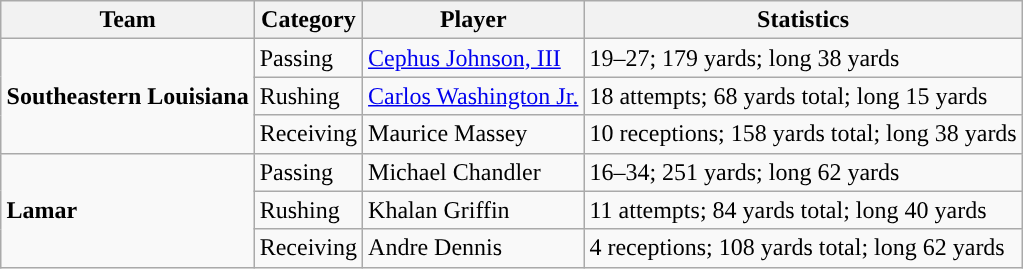<table class="wikitable" style="float: right;">
<tr>
<th>Team</th>
<th>Category</th>
<th>Player</th>
<th>Statistics</th>
</tr>
<tr>
<td rowspan=3><strong>Southeastern Louisiana</strong></td>
<td>Passing</td>
<td><a href='#'>Cephus Johnson, III</a></td>
<td>19–27; 179 yards; long 38 yards</td>
</tr>
<tr>
<td>Rushing</td>
<td><a href='#'>Carlos Washington Jr.</a></td>
<td>18 attempts; 68 yards total; long 15 yards</td>
</tr>
<tr>
<td>Receiving</td>
<td>Maurice Massey</td>
<td>10 receptions; 158 yards total; long 38 yards</td>
</tr>
<tr>
<td rowspan=3><strong>Lamar</strong></td>
<td>Passing</td>
<td>Michael Chandler</td>
<td>16–34; 251 yards; long 62 yards</td>
</tr>
<tr>
<td>Rushing</td>
<td>Khalan Griffin</td>
<td>11 attempts; 84 yards total; long 40 yards</td>
</tr>
<tr>
<td>Receiving</td>
<td>Andre Dennis</td>
<td>4 receptions; 108 yards total; long 62 yards</td>
</tr>
</table>
